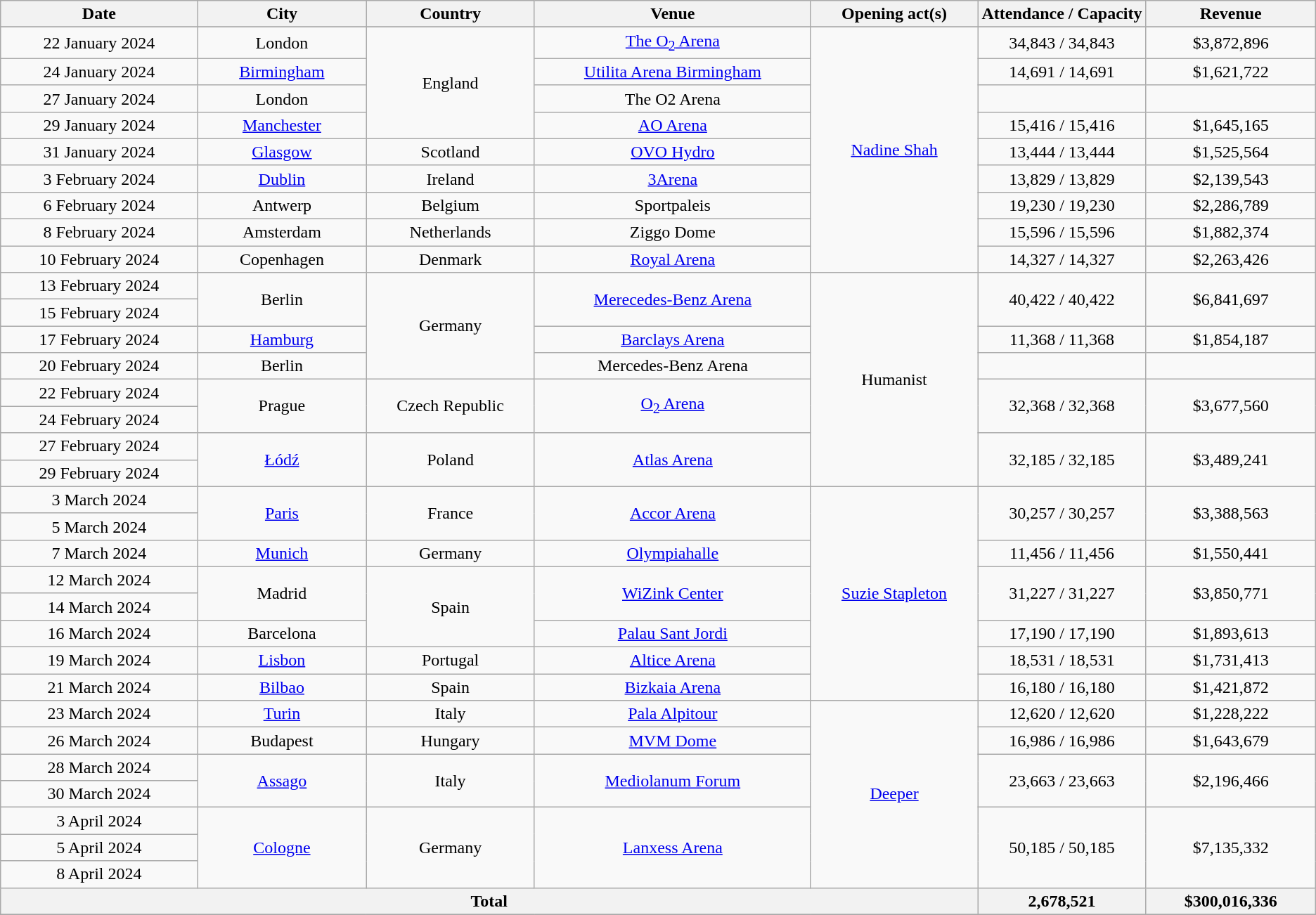<table class="wikitable plainrowheaders" style="text-align:center;">
<tr>
<th scope="col" style="width:12em;">Date</th>
<th scope="col" style="width:10em;">City</th>
<th scope="col" style="width:10em;">Country</th>
<th scope="col" style="width:17em;">Venue</th>
<th scope="col" style="width:10em;">Opening act(s)</th>
<th scope="col" style="width:10em;">Attendance / Capacity</th>
<th scope="col" style="width:10em;">Revenue</th>
</tr>
<tr>
</tr>
<tr>
<td>22 January 2024</td>
<td>London</td>
<td rowspan="4">England</td>
<td><a href='#'>The O<sub>2</sub> Arena</a></td>
<td rowspan="9"><a href='#'>Nadine Shah</a></td>
<td>34,843 / 34,843</td>
<td>$3,872,896</td>
</tr>
<tr>
<td>24 January 2024</td>
<td><a href='#'>Birmingham</a></td>
<td><a href='#'>Utilita Arena Birmingham</a></td>
<td>14,691 / 14,691</td>
<td>$1,621,722</td>
</tr>
<tr>
<td>27 January 2024</td>
<td>London</td>
<td>The O2 Arena</td>
<td></td>
<td></td>
</tr>
<tr>
<td>29 January 2024</td>
<td><a href='#'>Manchester</a></td>
<td><a href='#'>AO Arena</a></td>
<td>15,416 / 15,416</td>
<td>$1,645,165</td>
</tr>
<tr>
<td>31 January 2024</td>
<td><a href='#'>Glasgow</a></td>
<td>Scotland</td>
<td><a href='#'>OVO Hydro</a></td>
<td>13,444 / 13,444</td>
<td>$1,525,564</td>
</tr>
<tr>
<td>3 February 2024</td>
<td><a href='#'>Dublin</a></td>
<td>Ireland</td>
<td><a href='#'>3Arena</a></td>
<td>13,829 / 13,829</td>
<td>$2,139,543</td>
</tr>
<tr>
<td>6 February 2024</td>
<td>Antwerp</td>
<td>Belgium</td>
<td>Sportpaleis</td>
<td>19,230 / 19,230</td>
<td>$2,286,789</td>
</tr>
<tr>
<td>8 February 2024</td>
<td>Amsterdam</td>
<td>Netherlands</td>
<td>Ziggo Dome</td>
<td>15,596 / 15,596</td>
<td>$1,882,374</td>
</tr>
<tr>
<td>10 February 2024</td>
<td>Copenhagen</td>
<td>Denmark</td>
<td><a href='#'>Royal Arena</a></td>
<td>14,327 / 14,327</td>
<td>$2,263,426</td>
</tr>
<tr>
<td>13 February 2024</td>
<td rowspan="2">Berlin</td>
<td rowspan="4">Germany</td>
<td rowspan="2"><a href='#'>Merecedes-Benz Arena</a></td>
<td rowspan="8">Humanist</td>
<td rowspan="2">40,422 / 40,422</td>
<td rowspan="2">$6,841,697</td>
</tr>
<tr>
<td>15 February 2024</td>
</tr>
<tr>
<td>17 February 2024</td>
<td><a href='#'>Hamburg</a></td>
<td><a href='#'>Barclays Arena</a></td>
<td>11,368 / 11,368</td>
<td>$1,854,187</td>
</tr>
<tr>
<td>20 February 2024</td>
<td>Berlin</td>
<td>Mercedes-Benz Arena</td>
<td></td>
<td></td>
</tr>
<tr>
<td>22 February 2024</td>
<td rowspan="2">Prague</td>
<td rowspan="2">Czech Republic</td>
<td rowspan="2"><a href='#'>O<sub>2</sub> Arena</a></td>
<td rowspan="2">32,368 / 32,368</td>
<td rowspan="2">$3,677,560</td>
</tr>
<tr>
<td>24 February 2024</td>
</tr>
<tr>
<td>27 February 2024</td>
<td rowspan="2"><a href='#'>Łódź</a></td>
<td rowspan="2">Poland</td>
<td rowspan="2"><a href='#'>Atlas Arena</a></td>
<td rowspan="2">32,185 / 32,185</td>
<td rowspan="2">$3,489,241</td>
</tr>
<tr>
<td>29 February 2024</td>
</tr>
<tr>
<td>3 March 2024</td>
<td rowspan="2"><a href='#'>Paris</a></td>
<td rowspan="2">France</td>
<td rowspan="2"><a href='#'>Accor Arena</a></td>
<td rowspan="8"><a href='#'>Suzie Stapleton</a></td>
<td rowspan="2">30,257 / 30,257</td>
<td rowspan="2">$3,388,563</td>
</tr>
<tr>
<td>5 March 2024</td>
</tr>
<tr>
<td>7 March 2024</td>
<td><a href='#'>Munich</a></td>
<td>Germany</td>
<td><a href='#'>Olympiahalle</a></td>
<td>11,456 / 11,456</td>
<td>$1,550,441</td>
</tr>
<tr>
<td>12 March 2024</td>
<td rowspan="2">Madrid</td>
<td rowspan="3">Spain</td>
<td rowspan="2"><a href='#'>WiZink Center</a></td>
<td rowspan="2">31,227 / 31,227</td>
<td rowspan="2">$3,850,771</td>
</tr>
<tr>
<td>14 March 2024</td>
</tr>
<tr>
<td>16 March 2024</td>
<td>Barcelona</td>
<td><a href='#'>Palau Sant Jordi</a></td>
<td>17,190 / 17,190</td>
<td>$1,893,613</td>
</tr>
<tr>
<td>19 March 2024</td>
<td><a href='#'>Lisbon</a></td>
<td>Portugal</td>
<td><a href='#'>Altice Arena</a></td>
<td>18,531 / 18,531</td>
<td>$1,731,413</td>
</tr>
<tr>
<td>21 March 2024</td>
<td><a href='#'>Bilbao</a></td>
<td>Spain</td>
<td><a href='#'>Bizkaia Arena</a></td>
<td>16,180 / 16,180</td>
<td>$1,421,872</td>
</tr>
<tr>
<td>23 March 2024</td>
<td><a href='#'>Turin</a></td>
<td>Italy</td>
<td><a href='#'>Pala Alpitour</a></td>
<td rowspan="7"><a href='#'>Deeper</a></td>
<td>12,620 / 12,620</td>
<td>$1,228,222</td>
</tr>
<tr>
<td>26 March 2024</td>
<td>Budapest</td>
<td>Hungary</td>
<td><a href='#'>MVM Dome</a></td>
<td>16,986 / 16,986</td>
<td>$1,643,679</td>
</tr>
<tr>
<td>28 March 2024</td>
<td rowspan="2"><a href='#'>Assago</a></td>
<td rowspan="2">Italy</td>
<td rowspan="2"><a href='#'>Mediolanum Forum</a></td>
<td rowspan="2">23,663 / 23,663</td>
<td rowspan="2">$2,196,466</td>
</tr>
<tr>
<td>30 March 2024</td>
</tr>
<tr>
<td>3 April 2024</td>
<td rowspan="3"><a href='#'>Cologne</a></td>
<td rowspan="3">Germany</td>
<td rowspan="3"><a href='#'>Lanxess Arena</a></td>
<td rowspan="3">50,185 / 50,185</td>
<td rowspan="3">$7,135,332</td>
</tr>
<tr>
<td>5 April 2024</td>
</tr>
<tr>
<td>8 April 2024</td>
</tr>
<tr>
<th colspan="5">Total</th>
<th>2,678,521</th>
<th>$300,016,336</th>
</tr>
<tr>
</tr>
</table>
